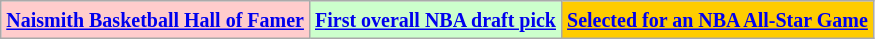<table class="wikitable">
<tr>
<td bgcolor="#FFCCCC"><small><strong><a href='#'>Naismith Basketball Hall of Famer</a></strong></small></td>
<td bgcolor="#CCFFCC"><small><strong><a href='#'>First overall NBA draft pick</a></strong></small></td>
<td bgcolor="FFCC00"><small><strong><a href='#'>Selected for an NBA All-Star Game</a></strong></small></td>
</tr>
</table>
